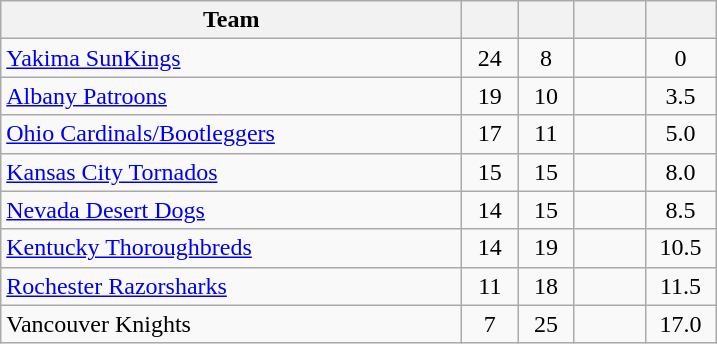<table class="wikitable" style="text-align:center">
<tr>
<th style="width:300px">Team</th>
<th style="width:30px"></th>
<th style="width:30px"></th>
<th style="width:40px"></th>
<th style="width:40px"></th>
</tr>
<tr>
<td align=left><a href='#'>Yakima SunKings</a></td>
<td>24</td>
<td>8</td>
<td></td>
<td>0</td>
</tr>
<tr>
<td align=left><a href='#'>Albany Patroons</a></td>
<td>19</td>
<td>10</td>
<td></td>
<td>3.5</td>
</tr>
<tr>
<td align=left><a href='#'>Ohio Cardinals/Bootleggers</a></td>
<td>17</td>
<td>11</td>
<td></td>
<td>5.0</td>
</tr>
<tr>
<td align=left><a href='#'>Kansas City Tornados</a></td>
<td>15</td>
<td>15</td>
<td></td>
<td>8.0</td>
</tr>
<tr>
<td align=left><a href='#'>Nevada Desert Dogs</a></td>
<td>14</td>
<td>15</td>
<td></td>
<td>8.5</td>
</tr>
<tr>
<td align=left><a href='#'>Kentucky Thoroughbreds</a></td>
<td>14</td>
<td>19</td>
<td></td>
<td>10.5</td>
</tr>
<tr>
<td align=left><a href='#'>Rochester Razorsharks</a></td>
<td>11</td>
<td>18</td>
<td></td>
<td>11.5</td>
</tr>
<tr>
<td align=left>Vancouver Knights</td>
<td>7</td>
<td>25</td>
<td></td>
<td>17.0</td>
</tr>
</table>
